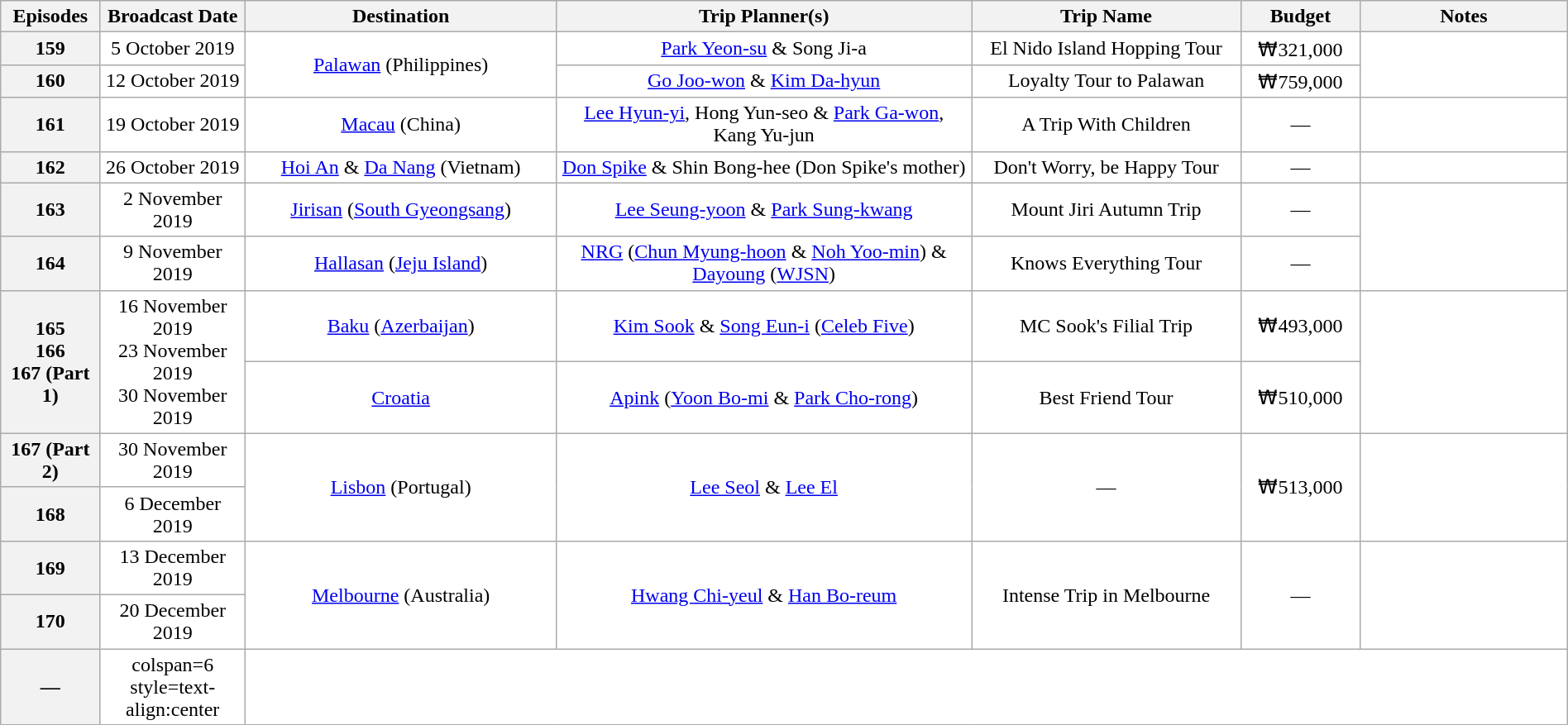<table class=wikitable style=text-align:center;width:100%;background:#ffffff>
<tr>
<th width=3%>Episodes</th>
<th width=7%>Broadcast Date</th>
<th width=15%>Destination</th>
<th width=20%>Trip Planner(s)</th>
<th width=13%>Trip Name</th>
<th width=5%>Budget</th>
<th width=10%>Notes</th>
</tr>
<tr>
<th>159</th>
<td>5 October 2019</td>
<td rowspan=2><a href='#'>Palawan</a> (Philippines)</td>
<td><a href='#'>Park Yeon-su</a> & Song Ji-a</td>
<td>El Nido Island Hopping Tour</td>
<td>₩321,000</td>
<td rowspan=2></td>
</tr>
<tr>
<th>160</th>
<td>12 October 2019</td>
<td><a href='#'>Go Joo-won</a> & <a href='#'>Kim Da-hyun</a></td>
<td>Loyalty Tour to Palawan</td>
<td>₩759,000</td>
</tr>
<tr>
<th>161</th>
<td>19 October 2019</td>
<td><a href='#'>Macau</a> (China)</td>
<td><a href='#'>Lee Hyun-yi</a>, Hong Yun-seo & <a href='#'>Park Ga-won</a>, Kang Yu-jun</td>
<td>A Trip With Children</td>
<td>—</td>
<td></td>
</tr>
<tr>
<th>162</th>
<td>26 October 2019</td>
<td><a href='#'>Hoi An</a> & <a href='#'>Da Nang</a> (Vietnam)</td>
<td><a href='#'>Don Spike</a> & Shin Bong-hee (Don Spike's mother)</td>
<td>Don't Worry, be Happy Tour</td>
<td>—</td>
<td></td>
</tr>
<tr>
<th>163</th>
<td>2 November 2019</td>
<td><a href='#'>Jirisan</a> (<a href='#'>South Gyeongsang</a>)</td>
<td><a href='#'>Lee Seung-yoon</a> & <a href='#'>Park Sung-kwang</a></td>
<td>Mount Jiri Autumn Trip</td>
<td>—</td>
<td rowspan=2></td>
</tr>
<tr>
<th>164</th>
<td>9 November 2019</td>
<td><a href='#'>Hallasan</a> (<a href='#'>Jeju Island</a>)</td>
<td><a href='#'>NRG</a> (<a href='#'>Chun Myung-hoon</a> & <a href='#'>Noh Yoo-min</a>) & <a href='#'>Dayoung</a> (<a href='#'>WJSN</a>)</td>
<td>Knows Everything Tour</td>
<td>—</td>
</tr>
<tr>
<th rowspan=2>165<br>166<br>167 (Part 1)</th>
<td rowspan=2>16 November 2019<br>23 November 2019<br>30 November 2019</td>
<td><a href='#'>Baku</a> (<a href='#'>Azerbaijan</a>)</td>
<td><a href='#'>Kim Sook</a> & <a href='#'>Song Eun-i</a> (<a href='#'>Celeb Five</a>)</td>
<td>MC Sook's Filial Trip</td>
<td>₩493,000</td>
<td rowspan=2></td>
</tr>
<tr>
<td><a href='#'>Croatia</a></td>
<td><a href='#'>Apink</a> (<a href='#'>Yoon Bo-mi</a> & <a href='#'>Park Cho-rong</a>)</td>
<td>Best Friend Tour</td>
<td>₩510,000</td>
</tr>
<tr>
<th>167 (Part 2)</th>
<td>30 November 2019</td>
<td rowspan=2><a href='#'>Lisbon</a> (Portugal)</td>
<td rowspan=2><a href='#'>Lee Seol</a> & <a href='#'>Lee El</a></td>
<td rowspan=2>—</td>
<td rowspan=2>₩513,000</td>
<td rowspan=2></td>
</tr>
<tr>
<th>168</th>
<td>6 December 2019</td>
</tr>
<tr>
<th>169</th>
<td>13 December 2019</td>
<td rowspan=2><a href='#'>Melbourne</a> (Australia)</td>
<td rowspan=2><a href='#'>Hwang Chi-yeul</a> & <a href='#'>Han Bo-reum</a></td>
<td rowspan=2>Intense Trip in Melbourne</td>
<td rowspan=2>—</td>
<td rowspan=2></td>
</tr>
<tr>
<th>170</th>
<td>20 December 2019</td>
</tr>
<tr>
<th>—</th>
<td>colspan=6 style=text-align:center </td>
</tr>
<tr>
</tr>
</table>
